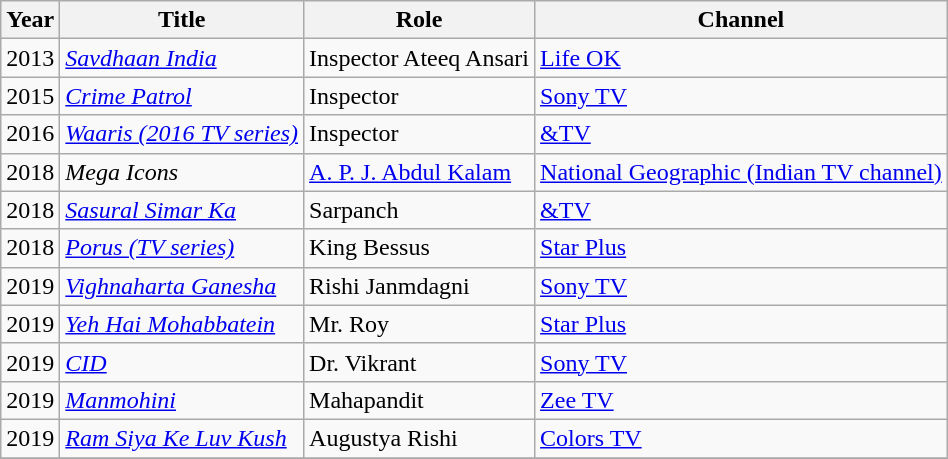<table class="wikitable sortable">
<tr>
<th>Year</th>
<th>Title</th>
<th>Role</th>
<th>Channel</th>
</tr>
<tr>
<td>2013</td>
<td><em><a href='#'>Savdhaan India</a></em></td>
<td>Inspector Ateeq Ansari</td>
<td><a href='#'>Life OK</a></td>
</tr>
<tr>
<td>2015</td>
<td><em><a href='#'>Crime Patrol</a></em></td>
<td>Inspector</td>
<td><a href='#'>Sony TV</a></td>
</tr>
<tr>
<td>2016</td>
<td><em><a href='#'>Waaris (2016 TV series)</a></em></td>
<td>Inspector</td>
<td><a href='#'>&TV</a></td>
</tr>
<tr>
<td>2018</td>
<td><em>Mega Icons</em></td>
<td><a href='#'>A. P. J. Abdul Kalam</a></td>
<td><a href='#'>National Geographic (Indian TV channel)</a></td>
</tr>
<tr>
<td>2018</td>
<td><em><a href='#'>Sasural Simar Ka</a></em></td>
<td>Sarpanch</td>
<td><a href='#'>&TV</a></td>
</tr>
<tr>
<td>2018</td>
<td><em><a href='#'>Porus (TV series)</a></em></td>
<td>King Bessus</td>
<td><a href='#'>Star Plus</a></td>
</tr>
<tr>
<td>2019</td>
<td><em><a href='#'>Vighnaharta Ganesha</a></em></td>
<td>Rishi Janmdagni</td>
<td><a href='#'>Sony TV</a></td>
</tr>
<tr>
<td>2019</td>
<td><em><a href='#'>Yeh Hai Mohabbatein</a></em></td>
<td>Mr. Roy</td>
<td><a href='#'>Star Plus</a></td>
</tr>
<tr>
<td>2019</td>
<td><em><a href='#'>CID</a></em></td>
<td>Dr. Vikrant</td>
<td><a href='#'>Sony TV</a></td>
</tr>
<tr>
<td>2019</td>
<td><em><a href='#'>Manmohini</a></em></td>
<td>Mahapandit</td>
<td><a href='#'>Zee TV</a></td>
</tr>
<tr>
<td>2019</td>
<td><em><a href='#'>Ram Siya Ke Luv Kush</a></em></td>
<td>Augustya Rishi</td>
<td><a href='#'>Colors TV</a></td>
</tr>
<tr>
</tr>
</table>
